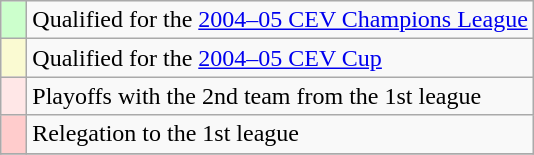<table class="wikitable" style="text-align: left;">
<tr>
<td width=10px bgcolor=#CCFFCC></td>
<td>Qualified for the <a href='#'>2004–05 CEV Champions League</a></td>
</tr>
<tr>
<td width=10px bgcolor=#FAFAD2></td>
<td>Qualified for the <a href='#'>2004–05 CEV Cup</a></td>
</tr>
<tr>
<td width=10px bgcolor=#FFE7E7></td>
<td>Playoffs with the 2nd team from the 1st league</td>
</tr>
<tr>
<td width=10px bgcolor=#FFCCCC></td>
<td>Relegation to the 1st league</td>
</tr>
<tr>
</tr>
</table>
